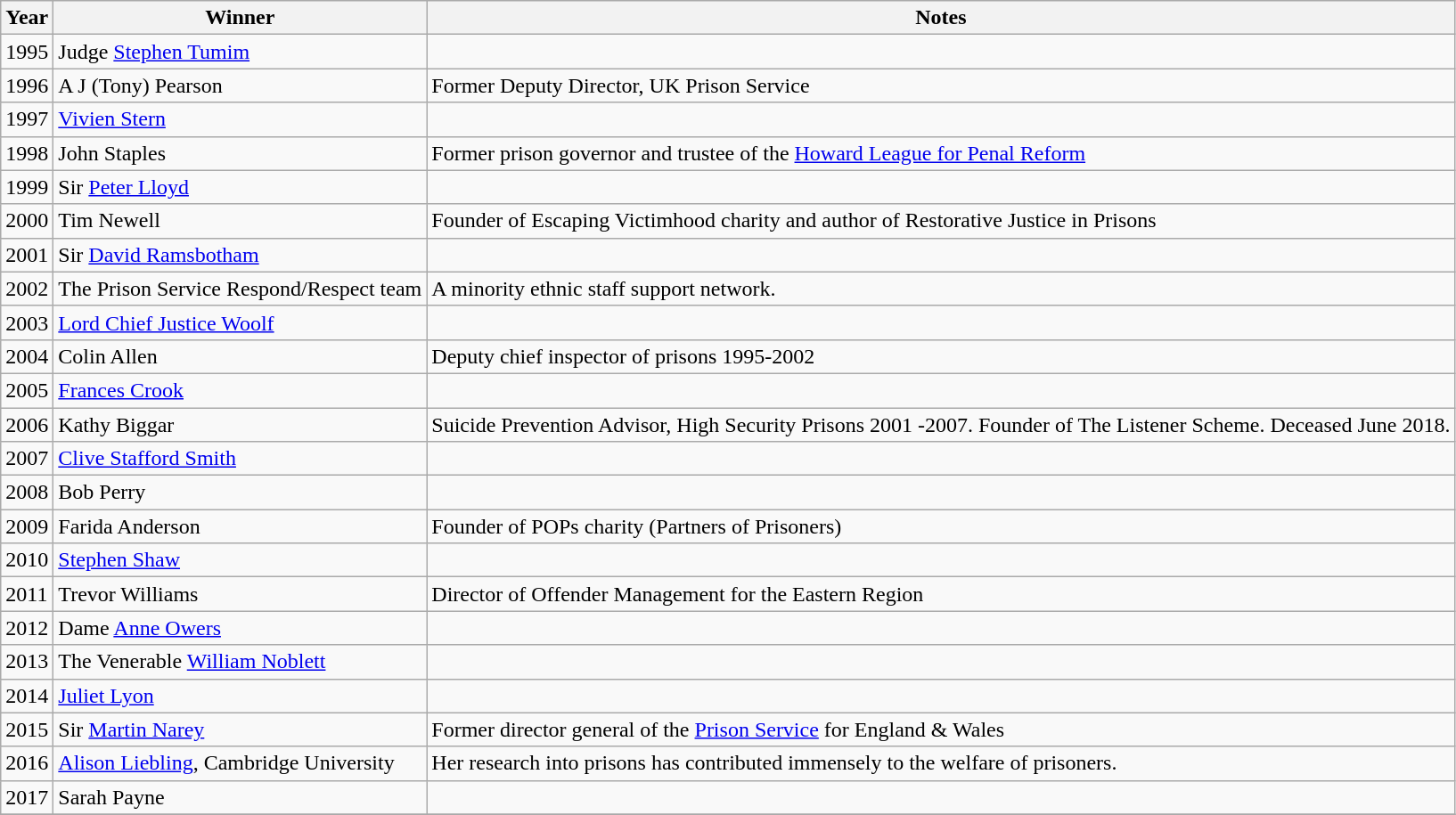<table class="wikitable">
<tr>
<th>Year</th>
<th>Winner</th>
<th>Notes</th>
</tr>
<tr>
<td>1995</td>
<td>Judge <a href='#'>Stephen Tumim</a></td>
<td></td>
</tr>
<tr>
<td>1996</td>
<td>A J (Tony) Pearson</td>
<td>Former Deputy Director, UK Prison Service</td>
</tr>
<tr>
<td>1997</td>
<td><a href='#'>Vivien Stern</a></td>
<td></td>
</tr>
<tr>
<td>1998</td>
<td>John Staples</td>
<td>Former prison governor and trustee of the <a href='#'>Howard League for Penal Reform</a></td>
</tr>
<tr>
<td>1999</td>
<td>Sir <a href='#'>Peter Lloyd</a></td>
<td></td>
</tr>
<tr>
<td>2000</td>
<td>Tim Newell</td>
<td>Founder of Escaping Victimhood charity and author of Restorative Justice in Prisons</td>
</tr>
<tr>
<td>2001</td>
<td>Sir <a href='#'>David Ramsbotham</a></td>
<td></td>
</tr>
<tr>
<td>2002</td>
<td>The Prison Service Respond/Respect team</td>
<td>A minority ethnic staff support network.</td>
</tr>
<tr>
<td>2003</td>
<td><a href='#'>Lord Chief Justice Woolf</a></td>
<td></td>
</tr>
<tr>
<td>2004</td>
<td>Colin Allen</td>
<td>Deputy chief inspector of prisons 1995-2002</td>
</tr>
<tr>
<td>2005</td>
<td><a href='#'>Frances Crook</a></td>
<td></td>
</tr>
<tr>
<td>2006</td>
<td>Kathy Biggar</td>
<td>Suicide Prevention Advisor, High Security Prisons 2001 -2007. Founder of The Listener Scheme. Deceased June 2018.</td>
</tr>
<tr>
<td>2007</td>
<td><a href='#'>Clive Stafford Smith</a></td>
<td></td>
</tr>
<tr>
<td>2008</td>
<td>Bob Perry</td>
<td></td>
</tr>
<tr>
<td>2009</td>
<td>Farida Anderson</td>
<td>Founder of POPs charity (Partners of Prisoners)</td>
</tr>
<tr>
<td>2010</td>
<td><a href='#'>Stephen Shaw</a></td>
<td></td>
</tr>
<tr>
<td>2011</td>
<td>Trevor Williams</td>
<td>Director of Offender Management for the Eastern Region</td>
</tr>
<tr>
<td>2012</td>
<td>Dame <a href='#'>Anne Owers</a></td>
<td></td>
</tr>
<tr>
<td>2013</td>
<td>The Venerable <a href='#'>William Noblett</a></td>
<td></td>
</tr>
<tr>
<td>2014</td>
<td><a href='#'>Juliet Lyon</a></td>
<td></td>
</tr>
<tr>
<td>2015</td>
<td>Sir <a href='#'>Martin Narey</a></td>
<td>Former director general of the <a href='#'>Prison Service</a> for England & Wales</td>
</tr>
<tr>
<td>2016</td>
<td><a href='#'>Alison Liebling</a>, Cambridge University</td>
<td>Her research into prisons has contributed immensely to the welfare of prisoners.</td>
</tr>
<tr>
<td>2017</td>
<td>Sarah Payne</td>
<td></td>
</tr>
<tr 2018    Nigel Newcommen>
</tr>
</table>
